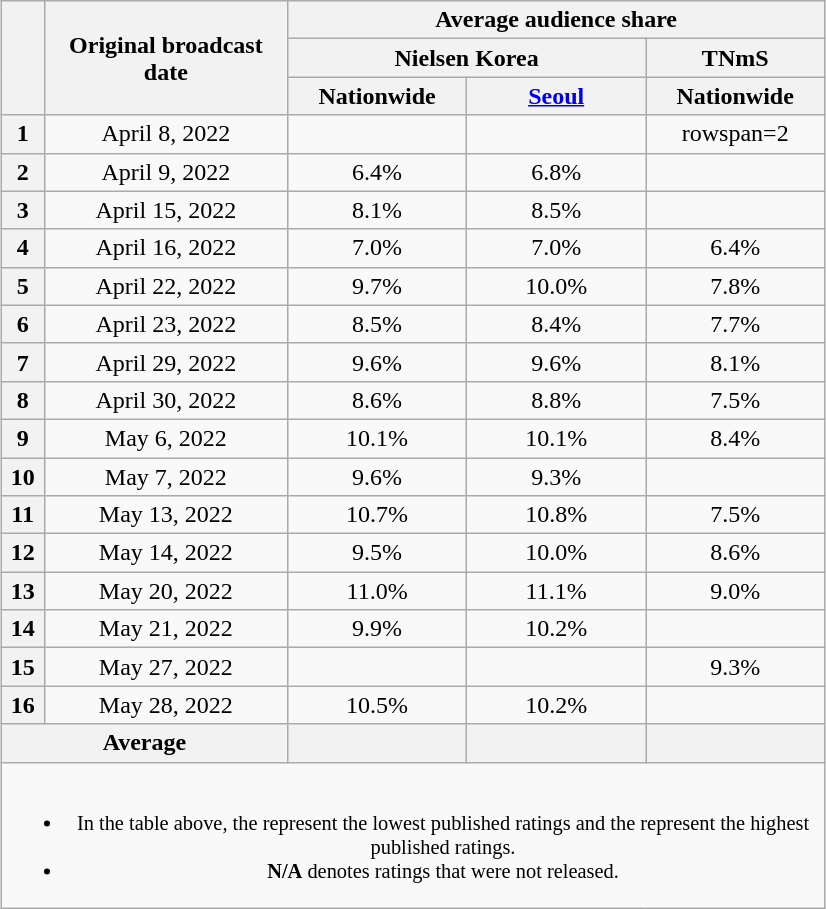<table class="wikitable" style="text-align:center; max-width:550px; margin-left:auto; margin-right:auto">
<tr>
<th scope="col" rowspan="3"></th>
<th scope="col" rowspan="3">Original broadcast date</th>
<th scope="col" colspan="3">Average audience share</th>
</tr>
<tr>
<th scope="col" colspan="2">Nielsen Korea</th>
<th scope="col">TNmS</th>
</tr>
<tr>
<th scope="col" style="width:7em">Nationwide</th>
<th scope="col" style="width:7em"><a href='#'>Seoul</a></th>
<th scope="col" style="width:7em">Nationwide</th>
</tr>
<tr>
<th scope="col">1</th>
<td>April 8, 2022</td>
<td> </td>
<td> </td>
<td>rowspan=2 </td>
</tr>
<tr>
<th scope="col">2</th>
<td>April 9, 2022</td>
<td>6.4% </td>
<td>6.8% </td>
</tr>
<tr>
<th scope="col">3</th>
<td>April 15, 2022</td>
<td>8.1% </td>
<td>8.5% </td>
<td> </td>
</tr>
<tr>
<th scope="col">4</th>
<td>April 16, 2022</td>
<td>7.0% </td>
<td>7.0% </td>
<td>6.4% </td>
</tr>
<tr>
<th scope="col">5</th>
<td>April 22, 2022</td>
<td>9.7% </td>
<td>10.0% </td>
<td>7.8% </td>
</tr>
<tr>
<th scope="col">6</th>
<td>April 23, 2022</td>
<td>8.5% </td>
<td>8.4% </td>
<td>7.7% </td>
</tr>
<tr>
<th scope="col">7</th>
<td>April 29, 2022</td>
<td>9.6% </td>
<td>9.6% </td>
<td>8.1% </td>
</tr>
<tr>
<th scope="col">8</th>
<td>April 30, 2022</td>
<td>8.6% </td>
<td>8.8% </td>
<td>7.5% </td>
</tr>
<tr>
<th scope="col">9</th>
<td>May 6, 2022</td>
<td>10.1% </td>
<td>10.1% </td>
<td>8.4% </td>
</tr>
<tr>
<th scope="col">10</th>
<td>May 7, 2022</td>
<td>9.6% </td>
<td>9.3% </td>
<td> </td>
</tr>
<tr>
<th scope="col">11</th>
<td>May 13, 2022</td>
<td>10.7% </td>
<td>10.8% </td>
<td>7.5% </td>
</tr>
<tr>
<th scope="col">12</th>
<td>May 14, 2022</td>
<td>9.5% </td>
<td>10.0% </td>
<td>8.6% </td>
</tr>
<tr>
<th scope="col">13</th>
<td>May 20, 2022</td>
<td>11.0% </td>
<td>11.1% </td>
<td>9.0% </td>
</tr>
<tr>
<th scope="col">14</th>
<td>May 21, 2022</td>
<td>9.9% </td>
<td>10.2% </td>
<td></td>
</tr>
<tr>
<th scope="col">15</th>
<td>May 27, 2022</td>
<td> </td>
<td> </td>
<td>9.3% </td>
</tr>
<tr>
<th scope="col">16</th>
<td>May 28, 2022</td>
<td>10.5% </td>
<td>10.2% </td>
<td> </td>
</tr>
<tr>
<th colspan="2" scope="col">Average</th>
<th scope="col"></th>
<th scope="col"></th>
<th scope="col"></th>
</tr>
<tr>
<td colspan="5" style="font-size:85%"><br><ul><li>In the table above, the <strong></strong> represent the lowest published ratings and the <strong></strong> represent the highest published ratings.</li><li><strong>N/A</strong> denotes ratings that were not released.</li></ul></td>
</tr>
</table>
